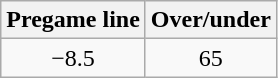<table class="wikitable" style="margin-left: auto; margin-right: auto; border: none; display: inline-table;">
<tr style="text-align:center">
<th style=>Pregame line</th>
<th style=>Over/under</th>
</tr>
<tr style="text-align:center">
<td>−8.5</td>
<td>65</td>
</tr>
</table>
